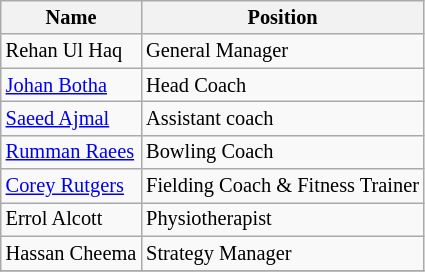<table class="wikitable"  style="font-size:85%;">
<tr>
<th>Name</th>
<th>Position</th>
</tr>
<tr>
<td>Rehan Ul Haq</td>
<td>General Manager</td>
</tr>
<tr>
<td><a href='#'>Johan Botha</a></td>
<td>Head Coach</td>
</tr>
<tr>
<td><a href='#'>Saeed Ajmal</a></td>
<td>Assistant coach</td>
</tr>
<tr>
<td><a href='#'>Rumman Raees</a></td>
<td>Bowling Coach</td>
</tr>
<tr>
<td><a href='#'>Corey Rutgers</a></td>
<td>Fielding Coach & Fitness Trainer</td>
</tr>
<tr>
<td>Errol Alcott</td>
<td>Physiotherapist</td>
</tr>
<tr>
<td>Hassan Cheema</td>
<td>Strategy Manager</td>
</tr>
<tr>
</tr>
</table>
